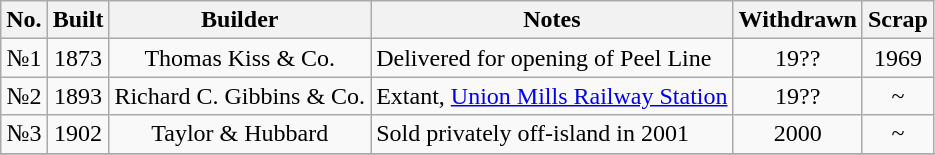<table class="wikitable">
<tr>
<th>No.</th>
<th>Built</th>
<th>Builder</th>
<th>Notes</th>
<th>Withdrawn</th>
<th>Scrap</th>
</tr>
<tr>
<td align="center">№1</td>
<td align="center">1873</td>
<td align="center">Thomas Kiss & Co.</td>
<td>Delivered for opening of Peel Line</td>
<td align="center">19??</td>
<td align="center">1969</td>
</tr>
<tr>
<td align="center">№2</td>
<td align="center">1893</td>
<td align="center">Richard C. Gibbins & Co.</td>
<td>Extant, <a href='#'>Union Mills Railway Station</a></td>
<td align="center">19??</td>
<td align="center">~</td>
</tr>
<tr>
<td align="center">№3</td>
<td align="center">1902</td>
<td align="center">Taylor & Hubbard</td>
<td>Sold privately off-island in 2001</td>
<td align="center">2000</td>
<td align="center">~</td>
</tr>
<tr>
</tr>
</table>
